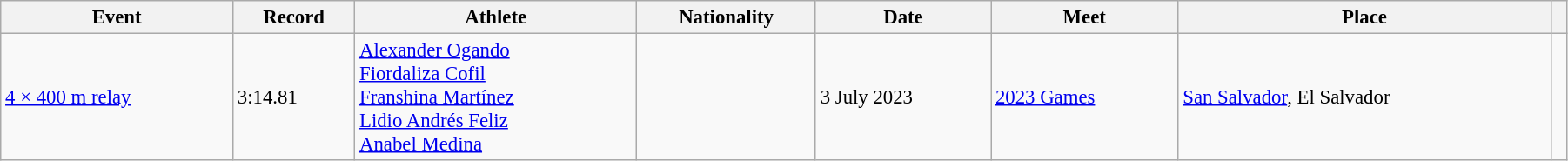<table class="wikitable" style="font-size: 95%; width: 95%;">
<tr>
<th>Event</th>
<th>Record</th>
<th>Athlete</th>
<th>Nationality</th>
<th>Date</th>
<th>Meet</th>
<th>Place</th>
<th></th>
</tr>
<tr>
<td><a href='#'>4 × 400 m relay</a></td>
<td>3:14.81</td>
<td><a href='#'>Alexander Ogando</a><br><a href='#'>Fiordaliza Cofil</a><br><a href='#'>Franshina Martínez</a><br><a href='#'>Lidio Andrés Feliz</a><br><a href='#'>Anabel Medina</a></td>
<td></td>
<td>3 July 2023</td>
<td><a href='#'>2023 Games</a></td>
<td><a href='#'>San Salvador</a>, El Salvador</td>
<td></td>
</tr>
</table>
